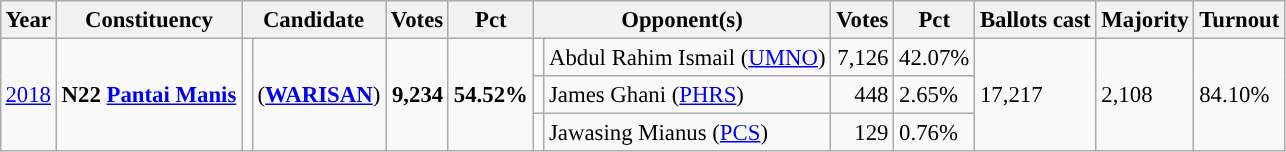<table class="wikitable" style="margin:0.5em ; font-size:95%">
<tr>
<th>Year</th>
<th>Constituency</th>
<th colspan=2>Candidate</th>
<th>Votes</th>
<th>Pct</th>
<th colspan=2>Opponent(s)</th>
<th>Votes</th>
<th>Pct</th>
<th>Ballots cast</th>
<th>Majority</th>
<th>Turnout</th>
</tr>
<tr>
<td rowspan=3><a href='#'>2018</a></td>
<td rowspan=3><strong>N22 <a href='#'>Pantai Manis</a></strong></td>
<td rowspan=3 ></td>
<td rowspan=3> (<a href='#'><strong>WARISAN</strong></a>)</td>
<td rowspan=3 align="right"><strong>9,234</strong></td>
<td rowspan=3><strong>54.52%</strong></td>
<td></td>
<td>Abdul Rahim Ismail (<a href='#'>UMNO</a>)</td>
<td align="right">7,126</td>
<td>42.07%</td>
<td rowspan=3>17,217</td>
<td rowspan=3>2,108</td>
<td rowspan=3>84.10%</td>
</tr>
<tr>
<td></td>
<td>James Ghani (<a href='#'>PHRS</a>)</td>
<td align="right">448</td>
<td>2.65%</td>
</tr>
<tr>
<td></td>
<td>Jawasing Mianus (<a href='#'>PCS</a>)</td>
<td align="right">129</td>
<td>0.76%</td>
</tr>
</table>
